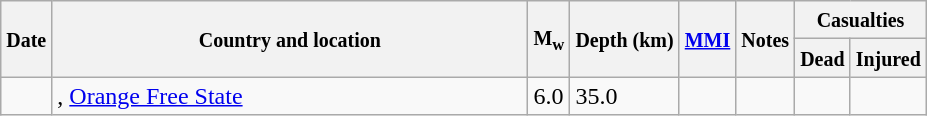<table class="wikitable sortable sort-under" style="border:1px black; margin-left:1em;">
<tr>
<th rowspan="2"><small>Date</small></th>
<th rowspan="2" style="width: 310px"><small>Country and location</small></th>
<th rowspan="2"><small>M<sub>w</sub></small></th>
<th rowspan="2"><small>Depth (km)</small></th>
<th rowspan="2"><small><a href='#'>MMI</a></small></th>
<th rowspan="2" class="unsortable"><small>Notes</small></th>
<th colspan="2"><small>Casualties</small></th>
</tr>
<tr>
<th><small>Dead</small></th>
<th><small>Injured</small></th>
</tr>
<tr>
<td></td>
<td>, <a href='#'>Orange Free State</a></td>
<td>6.0</td>
<td>35.0</td>
<td></td>
<td></td>
<td></td>
<td></td>
</tr>
</table>
